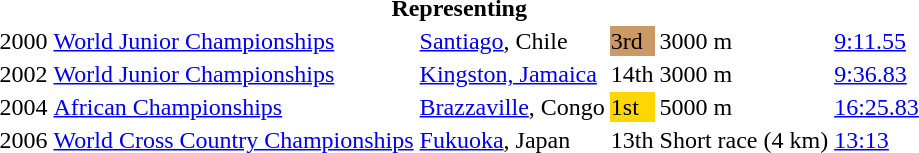<table>
<tr>
<th colspan="6">Representing </th>
</tr>
<tr>
<td>2000</td>
<td><a href='#'>World Junior Championships</a></td>
<td><a href='#'>Santiago</a>, Chile</td>
<td bgcolor=cc9966>3rd</td>
<td>3000 m</td>
<td><a href='#'>9:11.55</a></td>
</tr>
<tr>
<td>2002</td>
<td><a href='#'>World Junior Championships</a></td>
<td><a href='#'>Kingston, Jamaica</a></td>
<td>14th</td>
<td>3000 m</td>
<td><a href='#'>9:36.83</a></td>
</tr>
<tr>
<td>2004</td>
<td><a href='#'>African Championships</a></td>
<td><a href='#'>Brazzaville</a>, Congo</td>
<td bgcolor=gold>1st</td>
<td>5000 m</td>
<td><a href='#'>16:25.83</a></td>
</tr>
<tr>
<td>2006</td>
<td><a href='#'>World Cross Country Championships</a></td>
<td><a href='#'>Fukuoka</a>, Japan</td>
<td>13th</td>
<td>Short race (4 km)</td>
<td><a href='#'>13:13</a></td>
</tr>
</table>
